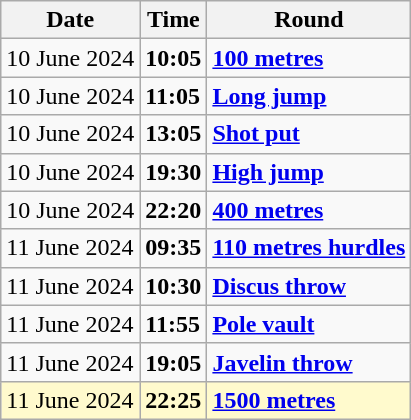<table class="wikitable">
<tr>
<th>Date</th>
<th>Time</th>
<th>Round</th>
</tr>
<tr>
<td>10 June 2024</td>
<td><strong>10:05</strong></td>
<td><strong><a href='#'>100 metres</a></strong></td>
</tr>
<tr>
<td>10 June 2024</td>
<td><strong>11:05</strong></td>
<td><strong><a href='#'>Long jump</a></strong></td>
</tr>
<tr>
<td>10 June 2024</td>
<td><strong>13:05</strong></td>
<td><strong><a href='#'>Shot put</a></strong></td>
</tr>
<tr>
<td>10 June 2024</td>
<td><strong>19:30</strong></td>
<td><strong><a href='#'>High jump</a></strong></td>
</tr>
<tr>
<td>10 June 2024</td>
<td><strong>22:20</strong></td>
<td><strong><a href='#'>400 metres</a></strong></td>
</tr>
<tr>
<td>11 June 2024</td>
<td><strong>09:35</strong></td>
<td><strong><a href='#'>110 metres hurdles</a></strong></td>
</tr>
<tr>
<td>11 June 2024</td>
<td><strong>10:30</strong></td>
<td><strong><a href='#'>Discus throw</a></strong></td>
</tr>
<tr>
<td>11 June 2024</td>
<td><strong>11:55</strong></td>
<td><strong><a href='#'>Pole vault</a></strong></td>
</tr>
<tr>
<td>11 June 2024</td>
<td><strong>19:05</strong></td>
<td><strong><a href='#'>Javelin throw</a></strong></td>
</tr>
<tr style=background:lemonchiffon>
<td>11 June 2024</td>
<td><strong>22:25</strong></td>
<td><strong><a href='#'>1500 metres</a></strong></td>
</tr>
</table>
